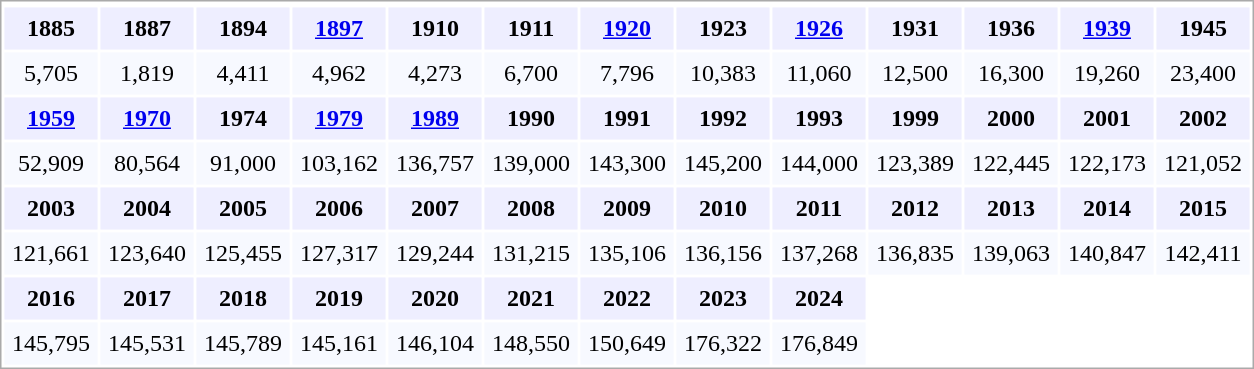<table border="0" cellspacing="2" cellpadding="5" style="margin:auto; border:1px solid #aaa;">
<tr style="background:#aaf;">
</tr>
<tr style="background:#eef;">
<th>1885</th>
<th>1887</th>
<th>1894</th>
<th><a href='#'>1897</a></th>
<th>1910</th>
<th>1911</th>
<th><a href='#'>1920</a></th>
<th>1923</th>
<th><a href='#'>1926</a></th>
<th>1931</th>
<th>1936</th>
<th><a href='#'>1939</a></th>
<th>1945</th>
</tr>
<tr style="background:#f7f9ff;">
<td align=center>5,705</td>
<td align=center>1,819</td>
<td align=center>4,411</td>
<td align=center>4,962</td>
<td align=center>4,273</td>
<td align=center>6,700</td>
<td align=center>7,796</td>
<td align=center>10,383</td>
<td align=center>11,060</td>
<td align=center>12,500</td>
<td align=center>16,300</td>
<td align=center>19,260</td>
<td align=center>23,400</td>
</tr>
<tr style="background:#eef;">
<th><a href='#'>1959</a></th>
<th><a href='#'>1970</a></th>
<th>1974</th>
<th><a href='#'>1979</a></th>
<th><a href='#'>1989</a></th>
<th>1990</th>
<th>1991</th>
<th>1992</th>
<th>1993</th>
<th>1999</th>
<th>2000</th>
<th>2001</th>
<th>2002</th>
</tr>
<tr style="background:#f7f9ff;">
<td align=center>52,909</td>
<td align=center>80,564</td>
<td align=center>91,000</td>
<td align=center>103,162</td>
<td align=center>136,757</td>
<td align=center>139,000</td>
<td align=center>143,300</td>
<td align=center>145,200</td>
<td align=center>144,000</td>
<td align=center>123,389</td>
<td align=center>122,445</td>
<td align=center>122,173</td>
<td align=center>121,052</td>
</tr>
<tr style="background:#eef;">
<th>2003</th>
<th>2004</th>
<th>2005</th>
<th>2006</th>
<th>2007</th>
<th>2008</th>
<th>2009</th>
<th>2010</th>
<th>2011</th>
<th>2012</th>
<th>2013</th>
<th>2014</th>
<th>2015</th>
</tr>
<tr style="background:#f7f9ff;">
<td align=center>121,661</td>
<td align=center>123,640</td>
<td align=center>125,455</td>
<td align=center>127,317</td>
<td align=center>129,244</td>
<td align=center>131,215</td>
<td align=center>135,106</td>
<td align=center>136,156</td>
<td align=center>137,268</td>
<td align=center>136,835</td>
<td align=center>139,063</td>
<td align=center>140,847</td>
<td align=center>142,411</td>
</tr>
<tr style="background:#eef;">
<th>2016</th>
<th>2017</th>
<th>2018</th>
<th>2019</th>
<th>2020</th>
<th>2021</th>
<th>2022</th>
<th>2023</th>
<th>2024</th>
</tr>
<tr style="background:#f7f9ff;">
<td align=center>145,795</td>
<td align=center>145,531</td>
<td align=center>145,789</td>
<td align=center>145,161</td>
<td align=center>146,104</td>
<td align=center>148,550</td>
<td align=center>150,649</td>
<td align=center>176,322</td>
<td align=center>176,849</td>
</tr>
</table>
